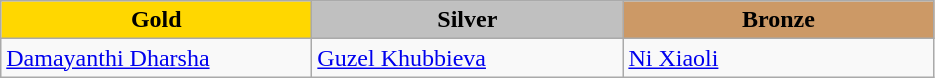<table class="wikitable" style="text-align:left">
<tr align="center">
<td width=200 bgcolor=gold><strong>Gold</strong></td>
<td width=200 bgcolor=silver><strong>Silver</strong></td>
<td width=200 bgcolor=CC9966><strong>Bronze</strong></td>
</tr>
<tr>
<td><a href='#'>Damayanthi Dharsha</a><br><em></em></td>
<td><a href='#'>Guzel Khubbieva</a><br><em></em></td>
<td><a href='#'>Ni Xiaoli</a><br><em></em></td>
</tr>
</table>
